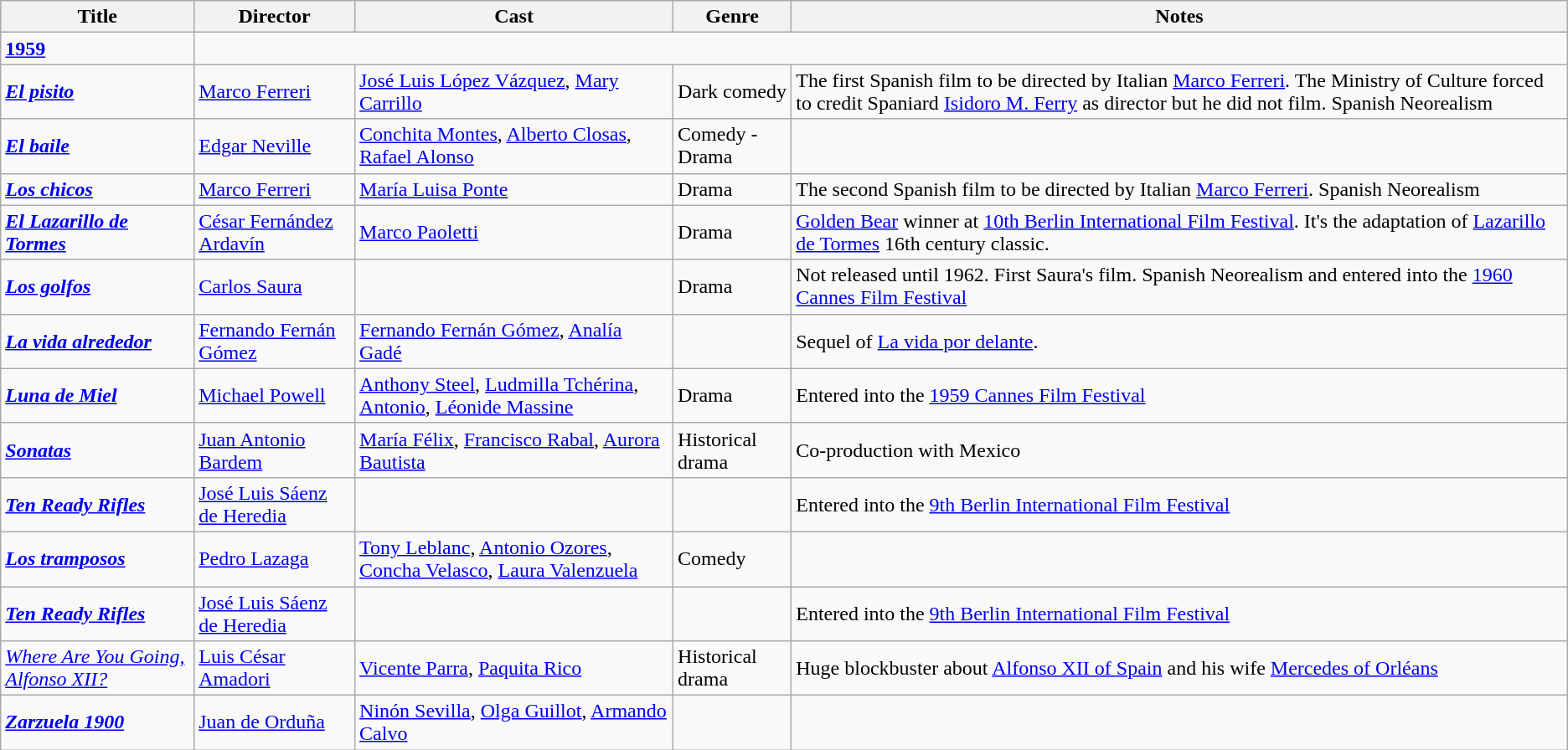<table class="wikitable">
<tr>
<th>Title</th>
<th>Director</th>
<th>Cast</th>
<th>Genre</th>
<th>Notes</th>
</tr>
<tr>
<td><strong><a href='#'>1959</a></strong></td>
</tr>
<tr>
<td><strong><em><a href='#'>El pisito</a></em></strong></td>
<td><a href='#'>Marco Ferreri</a></td>
<td><a href='#'>José Luis López Vázquez</a>, <a href='#'>Mary Carrillo</a></td>
<td>Dark comedy</td>
<td>The first Spanish film to be directed by Italian <a href='#'>Marco Ferreri</a>. The Ministry of Culture forced to credit Spaniard <a href='#'>Isidoro M. Ferry</a> as director but he did not film. Spanish Neorealism</td>
</tr>
<tr>
<td><strong><em><a href='#'>El baile</a></em></strong></td>
<td><a href='#'>Edgar Neville</a></td>
<td><a href='#'>Conchita Montes</a>, <a href='#'>Alberto Closas</a>, <a href='#'>Rafael Alonso</a></td>
<td>Comedy - Drama</td>
<td></td>
</tr>
<tr>
<td><strong><em><a href='#'>Los chicos</a></em></strong></td>
<td><a href='#'>Marco Ferreri</a></td>
<td><a href='#'>María Luisa Ponte</a></td>
<td>Drama</td>
<td>The second Spanish film to be directed by Italian <a href='#'>Marco Ferreri</a>. Spanish Neorealism</td>
</tr>
<tr>
<td><strong><em><a href='#'>El Lazarillo de Tormes</a></em></strong></td>
<td><a href='#'>César Fernández Ardavín</a></td>
<td><a href='#'>Marco Paoletti</a></td>
<td>Drama</td>
<td><a href='#'>Golden Bear</a> winner at <a href='#'>10th Berlin International Film Festival</a>. It's the adaptation of <a href='#'>Lazarillo de Tormes</a> 16th century classic.</td>
</tr>
<tr>
<td><strong><em><a href='#'>Los golfos</a></em></strong></td>
<td><a href='#'>Carlos Saura</a></td>
<td></td>
<td>Drama</td>
<td>Not released until 1962. First Saura's film. Spanish Neorealism and entered into the <a href='#'>1960 Cannes Film Festival</a></td>
</tr>
<tr>
<td><strong><em><a href='#'>La vida alrededor</a></em></strong></td>
<td><a href='#'>Fernando Fernán Gómez</a></td>
<td><a href='#'>Fernando Fernán Gómez</a>, <a href='#'>Analía Gadé</a></td>
<td></td>
<td>Sequel of <a href='#'>La vida por delante</a>.</td>
</tr>
<tr>
<td><strong><em><a href='#'>Luna de Miel</a></em></strong></td>
<td><a href='#'>Michael Powell</a></td>
<td><a href='#'>Anthony Steel</a>, <a href='#'>Ludmilla Tchérina</a>, <a href='#'>Antonio</a>, <a href='#'>Léonide Massine</a></td>
<td>Drama</td>
<td>Entered into the <a href='#'>1959 Cannes Film Festival</a></td>
</tr>
<tr>
<td><strong><em><a href='#'>Sonatas</a></em></strong></td>
<td><a href='#'>Juan Antonio Bardem</a></td>
<td><a href='#'>María Félix</a>, <a href='#'>Francisco Rabal</a>, <a href='#'>Aurora Bautista</a></td>
<td>Historical drama</td>
<td>Co-production with Mexico</td>
</tr>
<tr>
<td><strong><em><a href='#'>Ten Ready Rifles</a></em></strong></td>
<td><a href='#'>José Luis Sáenz de Heredia</a></td>
<td></td>
<td></td>
<td>Entered into the <a href='#'>9th Berlin International Film Festival</a></td>
</tr>
<tr>
<td><strong><em><a href='#'>Los tramposos</a></em></strong></td>
<td><a href='#'>Pedro Lazaga</a></td>
<td><a href='#'>Tony Leblanc</a>, <a href='#'>Antonio Ozores</a>, <a href='#'>Concha Velasco</a>, <a href='#'>Laura Valenzuela</a></td>
<td>Comedy</td>
<td></td>
</tr>
<tr>
<td><strong><em><a href='#'>Ten Ready Rifles</a></em></strong></td>
<td><a href='#'>José Luis Sáenz de Heredia</a></td>
<td></td>
<td></td>
<td>Entered into the <a href='#'>9th Berlin International Film Festival</a></td>
</tr>
<tr>
<td><em><a href='#'>Where Are You Going, Alfonso XII?</a></em></td>
<td><a href='#'>Luis César Amadori</a></td>
<td><a href='#'>Vicente Parra</a>, <a href='#'>Paquita Rico</a></td>
<td>Historical drama</td>
<td>Huge blockbuster about <a href='#'>Alfonso XII of Spain</a> and his wife <a href='#'>Mercedes of Orléans</a></td>
</tr>
<tr>
<td><strong><em><a href='#'>Zarzuela 1900</a></em></strong></td>
<td><a href='#'>Juan de Orduña</a></td>
<td><a href='#'>Ninón Sevilla</a>, <a href='#'>Olga Guillot</a>, <a href='#'>Armando Calvo</a></td>
<td></td>
<td><br></td>
</tr>
</table>
